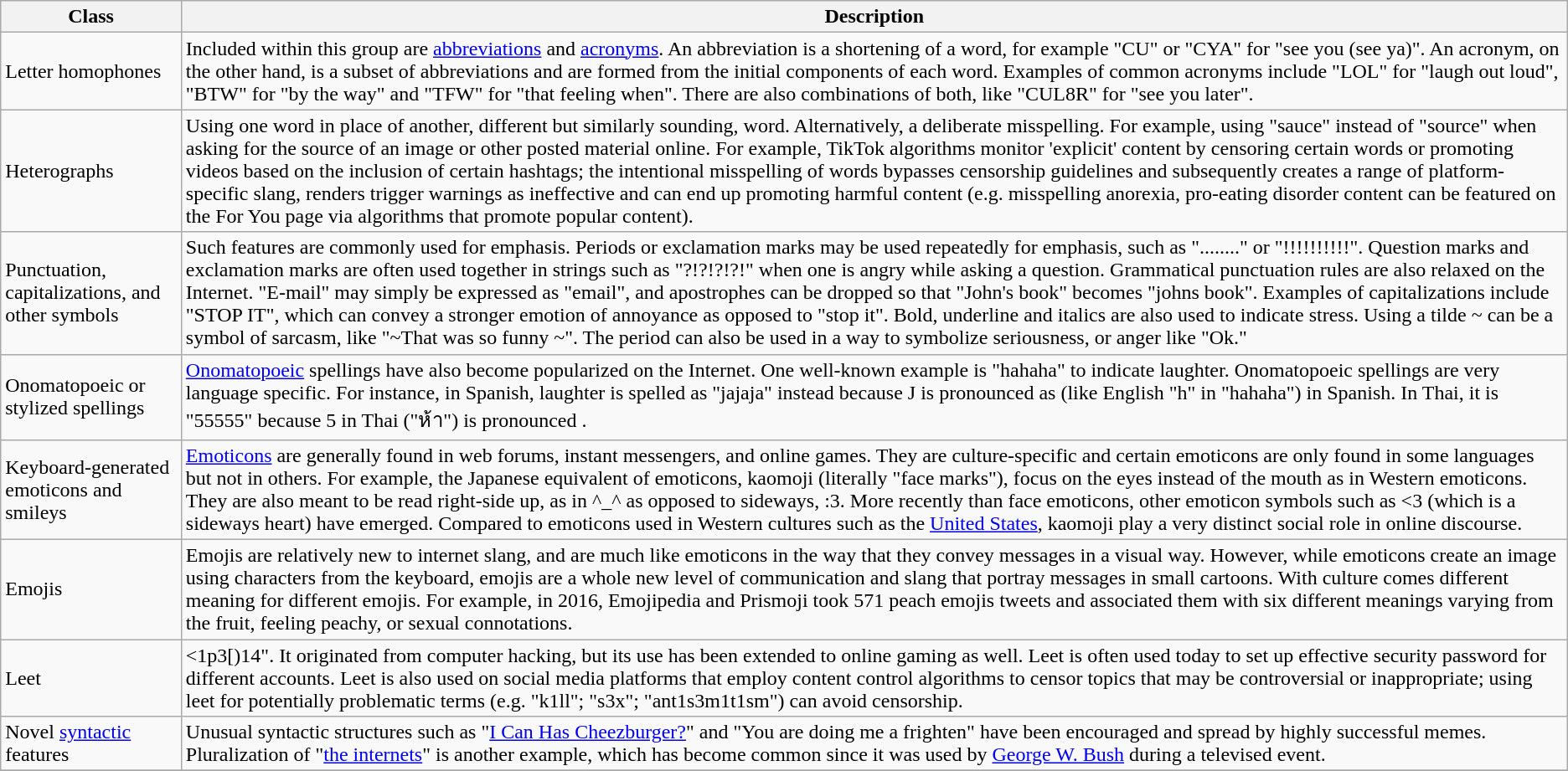<table class="wikitable">
<tr>
<th>Class</th>
<th>Description</th>
</tr>
<tr>
<td>Letter homophones</td>
<td>Included within this group are <a href='#'>abbreviations</a> and <a href='#'>acronyms</a>. An abbreviation is a shortening of a word, for example "CU" or "CYA" for "see you (see ya)". An acronym, on the other hand, is a subset of abbreviations and are formed from the initial components of each word. Examples of common acronyms include "LOL" for "laugh out loud", "BTW" for "by the way" and "TFW" for "that feeling when". There are also combinations of both, like "CUL8R" for "see you later".</td>
</tr>
<tr>
<td>Heterographs</td>
<td>Using one word in place of another, different but similarly sounding, word. Alternatively, a deliberate misspelling. For example, using "sauce" instead of "source" when asking for the source of an image or other posted material online. For example, TikTok algorithms monitor 'explicit' content by censoring certain words or promoting videos based on the inclusion of certain hashtags; the intentional misspelling of words bypasses censorship guidelines and subsequently creates a range of platform-specific slang, renders trigger warnings as ineffective and can end up promoting harmful content (e.g. misspelling anorexia, pro-eating disorder content can be featured on the For You page via algorithms that promote popular content).</td>
</tr>
<tr>
<td>Punctuation, capitalizations, and other symbols</td>
<td>Such features are commonly used for emphasis. Periods or exclamation marks may be used repeatedly for emphasis, such as "........" or "!!!!!!!!!!". Question marks and exclamation marks are often used together in strings such as "?!?!?!?!" when one is angry while asking a question. Grammatical punctuation rules are also relaxed on the Internet. "E-mail" may simply be expressed as "email", and apostrophes can be dropped so that "John's book" becomes "johns book". Examples of capitalizations include "STOP IT", which can convey a stronger emotion of annoyance as opposed to "stop it". Bold, underline and italics are also used to indicate stress. Using a tilde ~ can be a symbol of sarcasm, like "~That was so funny ~". The period can also be used in a way to symbolize seriousness, or anger like "Ok."</td>
</tr>
<tr>
<td>Onomatopoeic or stylized spellings</td>
<td><a href='#'>Onomatopoeic</a> spellings have also become popularized on the Internet. One well-known example is "hahaha" to indicate laughter. Onomatopoeic spellings are very language specific. For instance, in Spanish, laughter is spelled as "jajaja" instead because J is pronounced as  (like English "h" in "hahaha") in Spanish. In Thai, it is "55555" because 5 in Thai ("ห้า") is pronounced .</td>
</tr>
<tr>
<td>Keyboard-generated emoticons and smileys</td>
<td><a href='#'>Emoticons</a> are generally found in web forums, instant messengers, and online games. They are culture-specific and certain emoticons are only found in some languages but not in others. For example, the Japanese equivalent of emoticons, kaomoji (literally "face marks"), focus on the eyes instead of the mouth as in Western emoticons. They are also meant to be read right-side up, as in ^_^ as opposed to sideways, :3. More recently than face emoticons, other emoticon symbols such as <3 (which is a sideways heart) have emerged. Compared to emoticons used in Western cultures such as the <a href='#'>United States</a>, kaomoji play a very distinct social role in online discourse.</td>
</tr>
<tr>
<td>Emojis</td>
<td>Emojis are relatively new to internet slang, and are much like emoticons in the way that they convey messages in a visual way. However, while emoticons create an image using characters from the keyboard, emojis are a whole new level of communication and slang that portray messages in small cartoons. With culture comes different meaning for different emojis. For example, in 2016, Emojipedia and Prismoji took 571 peach emojis tweets and associated them with six different meanings varying from the fruit, feeling peachy, or sexual connotations.</td>
</tr>
<tr>
<td>Leet</td>
<td><1p3[)14". It originated from computer hacking, but its use has been extended to online gaming as well. Leet is often used today to set up effective security password for different accounts. Leet is also used on social media platforms that employ content control algorithms to censor topics that may be controversial or inappropriate; using leet for potentially problematic terms (e.g. "k1ll"; "s3x"; "ant1s3m1t1sm") can avoid censorship.</td>
</tr>
<tr>
<td>Novel <a href='#'>syntactic</a> features</td>
<td>Unusual syntactic structures such as "<a href='#'>I Can Has Cheezburger?</a>" and "You are doing me a frighten" have been encouraged and spread by highly successful memes. Pluralization of "<a href='#'>the internets</a>" is another example, which has become common since it was used by <a href='#'>George W. Bush</a> during a televised event.</td>
</tr>
<tr>
</tr>
</table>
